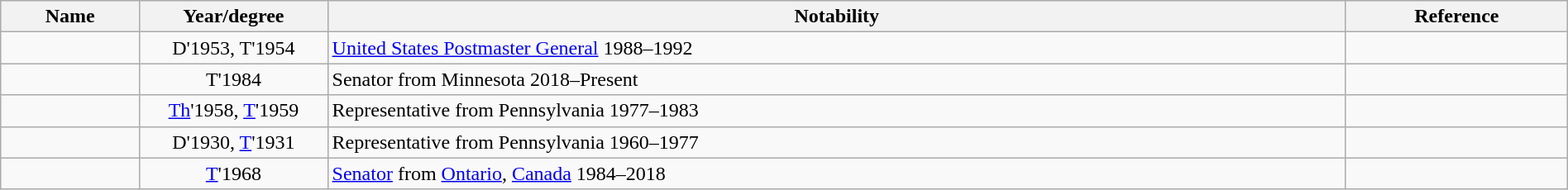<table class="wikitable sortable" style="width:100%">
<tr>
<th style="width:*;">Name</th>
<th style="width:12%;">Year/degree</th>
<th style="width:65%;" class="unsortable">Notability</th>
<th style="width:*;" class="unsortable">Reference</th>
</tr>
<tr>
<td></td>
<td style="text-align:center;">D'1953, T'1954</td>
<td><a href='#'>United States Postmaster General</a> 1988–1992</td>
<td style="text-align:center;"></td>
</tr>
<tr>
<td></td>
<td style="text-align:center;">T'1984</td>
<td>Senator from Minnesota 2018–Present</td>
<td style="text-align:center;"></td>
</tr>
<tr>
<td></td>
<td style="text-align:center;"><a href='#'>Th</a>'1958, <a href='#'>T</a>'1959</td>
<td>Representative from Pennsylvania 1977–1983</td>
<td style="text-align:center;"></td>
</tr>
<tr>
<td></td>
<td style="text-align:center;">D'1930, <a href='#'>T</a>'1931</td>
<td>Representative from Pennsylvania 1960–1977</td>
<td style="text-align:center;"></td>
</tr>
<tr>
<td></td>
<td style="text-align:center;"><a href='#'>T</a>'1968</td>
<td><a href='#'>Senator</a> from <a href='#'>Ontario</a>, <a href='#'>Canada</a> 1984–2018</td>
<td></td>
</tr>
</table>
